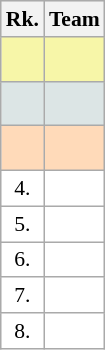<table class="wikitable" style="border:1px solid #AAAAAA;font-size:90%">
<tr bgcolor="#E4E4E4">
<th style="border-bottom:1px solid #AAAAAA">Rk.</th>
<th style="border-bottom:1px solid #AAAAAA">Team</th>
</tr>
<tr bgcolor="#F7F6A8">
<td align="center" style="height:23px"></td>
<td><strong></strong></td>
</tr>
<tr bgcolor="#DCE5E5">
<td align="center" style="height:23px"></td>
<td></td>
</tr>
<tr bgcolor="#FFDAB9">
<td align="center" style="height:23px"></td>
<td></td>
</tr>
<tr style="background:#ffffff;">
<td align="center">4.</td>
<td></td>
</tr>
<tr style="background:#ffffff;">
<td align="center">5.</td>
<td></td>
</tr>
<tr style="background:#ffffff;">
<td align="center">6.</td>
<td></td>
</tr>
<tr style="background:#ffffff;">
<td align="center">7.</td>
<td></td>
</tr>
<tr style="background:#ffffff;">
<td align="center">8.</td>
<td></td>
</tr>
</table>
